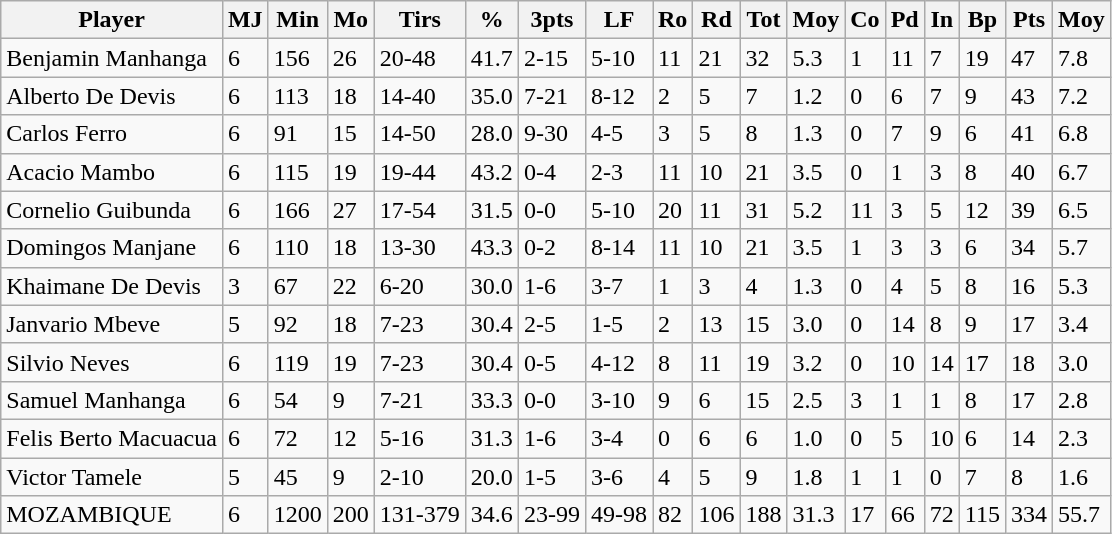<table class="wikitable">
<tr>
<th>Player</th>
<th>MJ</th>
<th>Min</th>
<th>Mo</th>
<th>Tirs</th>
<th>%</th>
<th>3pts</th>
<th>LF</th>
<th>Ro</th>
<th>Rd</th>
<th>Tot</th>
<th>Moy</th>
<th>Co</th>
<th>Pd</th>
<th>In</th>
<th>Bp</th>
<th>Pts</th>
<th>Moy</th>
</tr>
<tr>
<td>Benjamin Manhanga</td>
<td>6</td>
<td>156</td>
<td>26</td>
<td>20-48</td>
<td>41.7</td>
<td>2-15</td>
<td>5-10</td>
<td>11</td>
<td>21</td>
<td>32</td>
<td>5.3</td>
<td>1</td>
<td>11</td>
<td>7</td>
<td>19</td>
<td>47</td>
<td>7.8</td>
</tr>
<tr>
<td>Alberto De Devis</td>
<td>6</td>
<td>113</td>
<td>18</td>
<td>14-40</td>
<td>35.0</td>
<td>7-21</td>
<td>8-12</td>
<td>2</td>
<td>5</td>
<td>7</td>
<td>1.2</td>
<td>0</td>
<td>6</td>
<td>7</td>
<td>9</td>
<td>43</td>
<td>7.2</td>
</tr>
<tr>
<td>Carlos Ferro</td>
<td>6</td>
<td>91</td>
<td>15</td>
<td>14-50</td>
<td>28.0</td>
<td>9-30</td>
<td>4-5</td>
<td>3</td>
<td>5</td>
<td>8</td>
<td>1.3</td>
<td>0</td>
<td>7</td>
<td>9</td>
<td>6</td>
<td>41</td>
<td>6.8</td>
</tr>
<tr>
<td>Acacio Mambo</td>
<td>6</td>
<td>115</td>
<td>19</td>
<td>19-44</td>
<td>43.2</td>
<td>0-4</td>
<td>2-3</td>
<td>11</td>
<td>10</td>
<td>21</td>
<td>3.5</td>
<td>0</td>
<td>1</td>
<td>3</td>
<td>8</td>
<td>40</td>
<td>6.7</td>
</tr>
<tr>
<td>Cornelio Guibunda</td>
<td>6</td>
<td>166</td>
<td>27</td>
<td>17-54</td>
<td>31.5</td>
<td>0-0</td>
<td>5-10</td>
<td>20</td>
<td>11</td>
<td>31</td>
<td>5.2</td>
<td>11</td>
<td>3</td>
<td>5</td>
<td>12</td>
<td>39</td>
<td>6.5</td>
</tr>
<tr>
<td>Domingos Manjane</td>
<td>6</td>
<td>110</td>
<td>18</td>
<td>13-30</td>
<td>43.3</td>
<td>0-2</td>
<td>8-14</td>
<td>11</td>
<td>10</td>
<td>21</td>
<td>3.5</td>
<td>1</td>
<td>3</td>
<td>3</td>
<td>6</td>
<td>34</td>
<td>5.7</td>
</tr>
<tr>
<td>Khaimane De Devis</td>
<td>3</td>
<td>67</td>
<td>22</td>
<td>6-20</td>
<td>30.0</td>
<td>1-6</td>
<td>3-7</td>
<td>1</td>
<td>3</td>
<td>4</td>
<td>1.3</td>
<td>0</td>
<td>4</td>
<td>5</td>
<td>8</td>
<td>16</td>
<td>5.3</td>
</tr>
<tr>
<td>Janvario Mbeve</td>
<td>5</td>
<td>92</td>
<td>18</td>
<td>7-23</td>
<td>30.4</td>
<td>2-5</td>
<td>1-5</td>
<td>2</td>
<td>13</td>
<td>15</td>
<td>3.0</td>
<td>0</td>
<td>14</td>
<td>8</td>
<td>9</td>
<td>17</td>
<td>3.4</td>
</tr>
<tr>
<td>Silvio Neves</td>
<td>6</td>
<td>119</td>
<td>19</td>
<td>7-23</td>
<td>30.4</td>
<td>0-5</td>
<td>4-12</td>
<td>8</td>
<td>11</td>
<td>19</td>
<td>3.2</td>
<td>0</td>
<td>10</td>
<td>14</td>
<td>17</td>
<td>18</td>
<td>3.0</td>
</tr>
<tr>
<td>Samuel Manhanga</td>
<td>6</td>
<td>54</td>
<td>9</td>
<td>7-21</td>
<td>33.3</td>
<td>0-0</td>
<td>3-10</td>
<td>9</td>
<td>6</td>
<td>15</td>
<td>2.5</td>
<td>3</td>
<td>1</td>
<td>1</td>
<td>8</td>
<td>17</td>
<td>2.8</td>
</tr>
<tr>
<td>Felis Berto Macuacua</td>
<td>6</td>
<td>72</td>
<td>12</td>
<td>5-16</td>
<td>31.3</td>
<td>1-6</td>
<td>3-4</td>
<td>0</td>
<td>6</td>
<td>6</td>
<td>1.0</td>
<td>0</td>
<td>5</td>
<td>10</td>
<td>6</td>
<td>14</td>
<td>2.3</td>
</tr>
<tr>
<td>Victor Tamele</td>
<td>5</td>
<td>45</td>
<td>9</td>
<td>2-10</td>
<td>20.0</td>
<td>1-5</td>
<td>3-6</td>
<td>4</td>
<td>5</td>
<td>9</td>
<td>1.8</td>
<td>1</td>
<td>1</td>
<td>0</td>
<td>7</td>
<td>8</td>
<td>1.6</td>
</tr>
<tr>
<td>MOZAMBIQUE</td>
<td>6</td>
<td>1200</td>
<td>200</td>
<td>131-379</td>
<td>34.6</td>
<td>23-99</td>
<td>49-98</td>
<td>82</td>
<td>106</td>
<td>188</td>
<td>31.3</td>
<td>17</td>
<td>66</td>
<td>72</td>
<td>115</td>
<td>334</td>
<td>55.7</td>
</tr>
</table>
